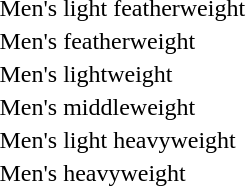<table>
<tr>
<td>Men's light featherweight<br></td>
<td></td>
<td></td>
<td></td>
</tr>
<tr>
<td>Men's featherweight<br></td>
<td></td>
<td></td>
<td></td>
</tr>
<tr>
<td>Men's lightweight<br></td>
<td></td>
<td></td>
<td></td>
</tr>
<tr>
<td>Men's middleweight<br></td>
<td></td>
<td></td>
<td></td>
</tr>
<tr>
<td>Men's light heavyweight<br></td>
<td></td>
<td></td>
<td></td>
</tr>
<tr>
<td>Men's heavyweight<br></td>
<td></td>
<td></td>
<td></td>
</tr>
</table>
